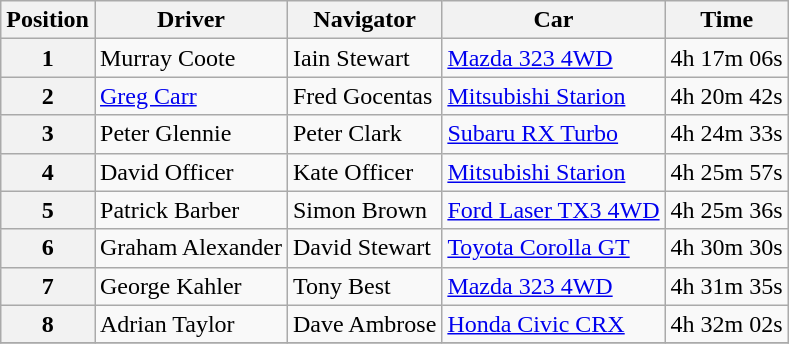<table class="wikitable" border="1">
<tr>
<th>Position</th>
<th>Driver</th>
<th>Navigator</th>
<th>Car</th>
<th>Time</th>
</tr>
<tr>
<th>1</th>
<td>Murray Coote</td>
<td>Iain Stewart</td>
<td><a href='#'>Mazda 323 4WD</a></td>
<td align="center">4h 17m 06s</td>
</tr>
<tr>
<th>2</th>
<td><a href='#'>Greg Carr</a></td>
<td>Fred Gocentas</td>
<td><a href='#'>Mitsubishi Starion</a></td>
<td align="center">4h 20m 42s</td>
</tr>
<tr>
<th>3</th>
<td>Peter Glennie</td>
<td>Peter Clark</td>
<td><a href='#'>Subaru RX Turbo</a></td>
<td align="center">4h 24m 33s</td>
</tr>
<tr>
<th>4</th>
<td>David Officer</td>
<td>Kate Officer</td>
<td><a href='#'>Mitsubishi Starion</a></td>
<td align="center">4h 25m 57s</td>
</tr>
<tr>
<th>5</th>
<td>Patrick Barber</td>
<td>Simon Brown</td>
<td><a href='#'>Ford Laser TX3 4WD</a></td>
<td align="center">4h 25m 36s</td>
</tr>
<tr>
<th>6</th>
<td>Graham Alexander</td>
<td>David Stewart</td>
<td><a href='#'>Toyota Corolla GT</a></td>
<td align="center">4h 30m 30s</td>
</tr>
<tr>
<th>7</th>
<td>George Kahler</td>
<td>Tony Best</td>
<td><a href='#'>Mazda 323 4WD</a></td>
<td align="center">4h 31m 35s</td>
</tr>
<tr>
<th>8</th>
<td>Adrian Taylor</td>
<td>Dave Ambrose</td>
<td><a href='#'>Honda Civic CRX</a></td>
<td align="center">4h 32m 02s</td>
</tr>
<tr>
</tr>
</table>
